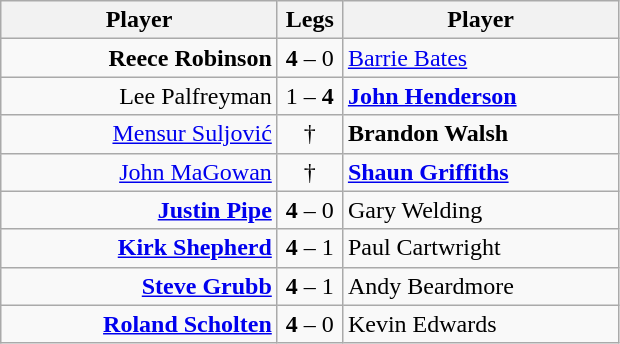<table class=wikitable style="text-align:center">
<tr>
<th width=177>Player</th>
<th width=36>Legs</th>
<th width=177>Player</th>
</tr>
<tr align=left>
<td align=right><strong>Reece Robinson</strong> </td>
<td align=center><strong>4</strong> – 0</td>
<td> <a href='#'>Barrie Bates</a></td>
</tr>
<tr align=left>
<td align=right>Lee Palfreyman </td>
<td align=center>1 – <strong>4</strong></td>
<td> <strong><a href='#'>John Henderson</a></strong></td>
</tr>
<tr align=left>
<td align=right><a href='#'>Mensur Suljović</a> </td>
<td align=center>†</td>
<td> <strong>Brandon Walsh</strong></td>
</tr>
<tr align=left>
<td align=right><a href='#'>John MaGowan</a> </td>
<td align=center><span>†</span></td>
<td> <strong><a href='#'>Shaun Griffiths</a></strong></td>
</tr>
<tr align=left>
<td align=right><strong><a href='#'>Justin Pipe</a></strong> </td>
<td align=center><strong>4</strong> – 0</td>
<td> Gary Welding</td>
</tr>
<tr align=left>
<td align=right><strong><a href='#'>Kirk Shepherd</a></strong> </td>
<td align=center><strong>4</strong> – 1</td>
<td> Paul Cartwright</td>
</tr>
<tr align=left>
<td align=right><strong><a href='#'>Steve Grubb</a></strong> </td>
<td align=center><strong>4</strong> – 1</td>
<td> Andy Beardmore</td>
</tr>
<tr align=left>
<td align=right><strong><a href='#'>Roland Scholten</a></strong> </td>
<td align=center><strong>4</strong> – 0</td>
<td> Kevin Edwards</td>
</tr>
</table>
